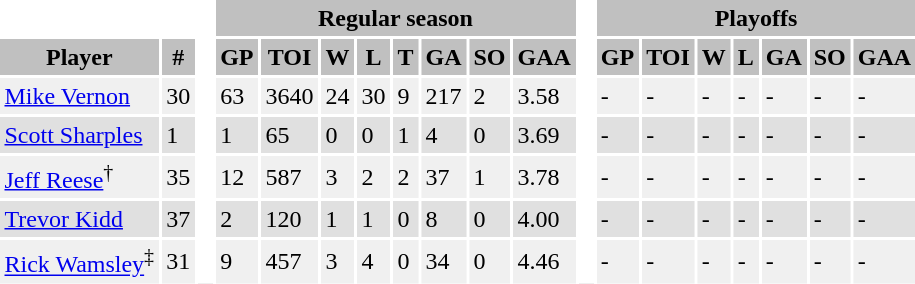<table BORDER="0" CELLPADDING="3" CELLSPACING="2" ID="Table1">
<tr ALIGN="center" bgcolor="#c0c0c0">
<th ALIGN="center" colspan="2" bgcolor="#ffffff"> </th>
<th ALIGN="center" rowspan="99" bgcolor="#ffffff"> </th>
<th ALIGN="center" colspan="8">Regular season</th>
<th ALIGN="center" rowspan="99" bgcolor="#ffffff"> </th>
<th ALIGN="center" colspan="7">Playoffs</th>
</tr>
<tr ALIGN="center" bgcolor="#c0c0c0">
<th ALIGN="center">Player</th>
<th ALIGN="center">#</th>
<th ALIGN="center">GP</th>
<th ALIGN="center">TOI</th>
<th ALIGN="center">W</th>
<th ALIGN="center">L</th>
<th ALIGN="center">T</th>
<th ALIGN="center">GA</th>
<th ALIGN="center">SO</th>
<th ALIGN="center">GAA</th>
<th ALIGN="center">GP</th>
<th ALIGN="center">TOI</th>
<th ALIGN="center">W</th>
<th ALIGN="center">L</th>
<th ALIGN="center">GA</th>
<th ALIGN="center">SO</th>
<th ALIGN="center">GAA</th>
</tr>
<tr bgcolor="#f0f0f0">
<td><a href='#'>Mike Vernon</a></td>
<td>30</td>
<td>63</td>
<td>3640</td>
<td>24</td>
<td>30</td>
<td>9</td>
<td>217</td>
<td>2</td>
<td>3.58</td>
<td>-</td>
<td>-</td>
<td>-</td>
<td>-</td>
<td>-</td>
<td>-</td>
<td>-</td>
</tr>
<tr bgcolor="#e0e0e0">
<td><a href='#'>Scott Sharples</a></td>
<td>1</td>
<td>1</td>
<td>65</td>
<td>0</td>
<td>0</td>
<td>1</td>
<td>4</td>
<td>0</td>
<td>3.69</td>
<td>-</td>
<td>-</td>
<td>-</td>
<td>-</td>
<td>-</td>
<td>-</td>
<td>-</td>
</tr>
<tr bgcolor="#f0f0f0">
<td><a href='#'>Jeff Reese</a><sup>†</sup></td>
<td>35</td>
<td>12</td>
<td>587</td>
<td>3</td>
<td>2</td>
<td>2</td>
<td>37</td>
<td>1</td>
<td>3.78</td>
<td>-</td>
<td>-</td>
<td>-</td>
<td>-</td>
<td>-</td>
<td>-</td>
<td>-</td>
</tr>
<tr bgcolor="#e0e0e0">
<td><a href='#'>Trevor Kidd</a></td>
<td>37</td>
<td>2</td>
<td>120</td>
<td>1</td>
<td>1</td>
<td>0</td>
<td>8</td>
<td>0</td>
<td>4.00</td>
<td>-</td>
<td>-</td>
<td>-</td>
<td>-</td>
<td>-</td>
<td>-</td>
<td>-</td>
</tr>
<tr bgcolor="#f0f0f0">
<td><a href='#'>Rick Wamsley</a><sup>‡</sup></td>
<td>31</td>
<td>9</td>
<td>457</td>
<td>3</td>
<td>4</td>
<td>0</td>
<td>34</td>
<td>0</td>
<td>4.46</td>
<td>-</td>
<td>-</td>
<td>-</td>
<td>-</td>
<td>-</td>
<td>-</td>
<td>-</td>
</tr>
</table>
